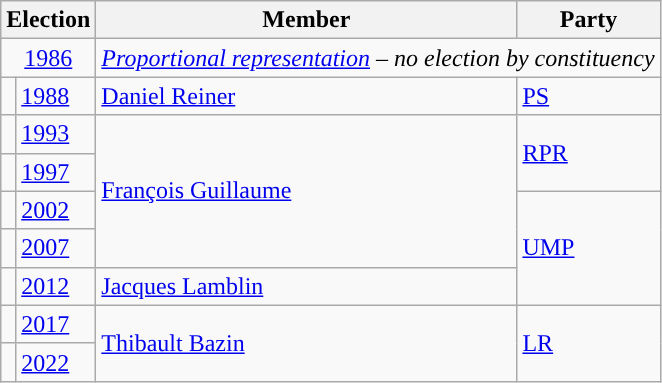<table class="wikitable">
<tr>
<th colspan="2">Election</th>
<th>Member</th>
<th>Party</th>
</tr>
<tr>
<td colspan="2" align="center"><a href='#'>1986</a></td>
<td colspan="2"><em><a href='#'>Proportional representation</a> – no election by constituency</em></td>
</tr>
<tr>
<td style="color:inherit;background-color: "></td>
<td><a href='#'>1988</a></td>
<td><a href='#'>Daniel Reiner</a></td>
<td><a href='#'>PS</a></td>
</tr>
<tr>
<td style="color:inherit;background-color: "></td>
<td><a href='#'>1993</a></td>
<td rowspan="4"><a href='#'>François Guillaume</a></td>
<td rowspan="2"><a href='#'>RPR</a></td>
</tr>
<tr>
<td style="color:inherit;background-color: "></td>
<td><a href='#'>1997</a></td>
</tr>
<tr>
<td style="color:inherit;background-color: "></td>
<td><a href='#'>2002</a></td>
<td rowspan="3"><a href='#'>UMP</a></td>
</tr>
<tr>
<td style="color:inherit;background-color: "></td>
<td><a href='#'>2007</a></td>
</tr>
<tr>
<td style="color:inherit;background-color: "></td>
<td><a href='#'>2012</a></td>
<td><a href='#'>Jacques Lamblin</a></td>
</tr>
<tr>
<td style="color:inherit;background-color: "></td>
<td><a href='#'>2017</a></td>
<td rowspan="2"><a href='#'>Thibault Bazin</a></td>
<td rowspan="2"><a href='#'>LR</a></td>
</tr>
<tr>
<td style="color:inherit;background-color: "></td>
<td><a href='#'>2022</a></td>
</tr>
</table>
